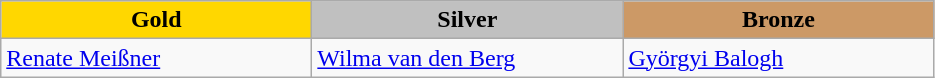<table class="wikitable" style="text-align:left">
<tr align="center">
<td width=200 bgcolor=gold><strong>Gold</strong></td>
<td width=200 bgcolor=silver><strong>Silver</strong></td>
<td width=200 bgcolor=CC9966><strong>Bronze</strong></td>
</tr>
<tr>
<td><a href='#'>Renate Meißner</a><br><em></em></td>
<td><a href='#'>Wilma van den Berg</a><br><em></em></td>
<td><a href='#'>Györgyi Balogh</a><br><em></em></td>
</tr>
</table>
